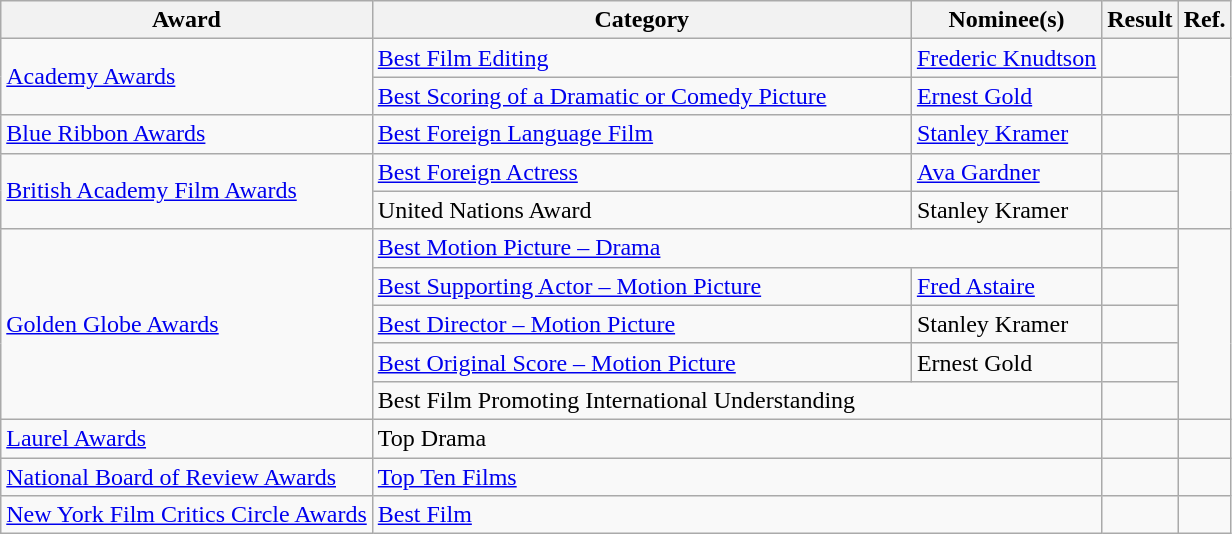<table class="wikitable plainrowheaders">
<tr>
<th>Award</th>
<th scope="col" style="width:22em;">Category</th>
<th>Nominee(s)</th>
<th>Result</th>
<th>Ref.</th>
</tr>
<tr>
<td rowspan="2"><a href='#'>Academy Awards</a></td>
<td><a href='#'>Best Film Editing</a></td>
<td><a href='#'>Frederic Knudtson</a></td>
<td></td>
<td align="center" rowspan="2"></td>
</tr>
<tr>
<td><a href='#'>Best Scoring of a Dramatic or Comedy Picture</a></td>
<td><a href='#'>Ernest Gold</a></td>
<td></td>
</tr>
<tr>
<td><a href='#'>Blue Ribbon Awards</a></td>
<td><a href='#'>Best Foreign Language Film</a></td>
<td><a href='#'>Stanley Kramer</a></td>
<td></td>
<td align="center"></td>
</tr>
<tr>
<td rowspan="2"><a href='#'>British Academy Film Awards</a></td>
<td><a href='#'>Best Foreign Actress</a></td>
<td><a href='#'>Ava Gardner</a></td>
<td></td>
<td align="center" rowspan="2"></td>
</tr>
<tr>
<td>United Nations Award</td>
<td>Stanley Kramer</td>
<td></td>
</tr>
<tr>
<td rowspan="5"><a href='#'>Golden Globe Awards</a></td>
<td colspan="2"><a href='#'>Best Motion Picture – Drama</a></td>
<td></td>
<td align="center" rowspan="5"></td>
</tr>
<tr>
<td><a href='#'>Best Supporting Actor – Motion Picture</a></td>
<td><a href='#'>Fred Astaire</a></td>
<td></td>
</tr>
<tr>
<td><a href='#'>Best Director – Motion Picture</a></td>
<td>Stanley Kramer</td>
<td></td>
</tr>
<tr>
<td><a href='#'>Best Original Score – Motion Picture</a></td>
<td>Ernest Gold</td>
<td></td>
</tr>
<tr>
<td colspan="2">Best Film Promoting International Understanding</td>
<td></td>
</tr>
<tr>
<td><a href='#'>Laurel Awards</a></td>
<td colspan="2">Top Drama</td>
<td></td>
<td align="center"></td>
</tr>
<tr>
<td><a href='#'>National Board of Review Awards</a></td>
<td colspan="2"><a href='#'>Top Ten Films</a></td>
<td></td>
<td align="center"></td>
</tr>
<tr>
<td><a href='#'>New York Film Critics Circle Awards</a></td>
<td colspan="2"><a href='#'>Best Film</a></td>
<td></td>
<td align="center" rowspan="2"></td>
</tr>
</table>
